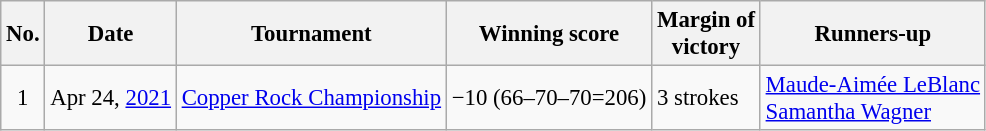<table class="wikitable" style="font-size:95%;">
<tr>
<th>No.</th>
<th>Date</th>
<th>Tournament</th>
<th>Winning score</th>
<th>Margin of<br>victory</th>
<th>Runners-up</th>
</tr>
<tr>
<td align=center>1</td>
<td align=right>Apr 24, <a href='#'>2021</a></td>
<td><a href='#'>Copper Rock Championship</a></td>
<td>−10 (66–70–70=206)</td>
<td>3 strokes</td>
<td> <a href='#'>Maude-Aimée LeBlanc</a><br> <a href='#'>Samantha Wagner</a></td>
</tr>
</table>
